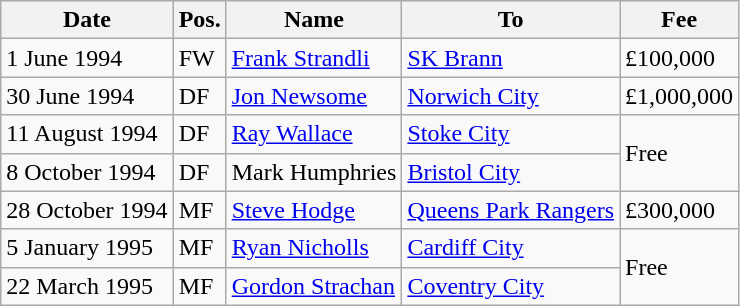<table class="wikitable">
<tr>
<th>Date</th>
<th>Pos.</th>
<th>Name</th>
<th>To</th>
<th>Fee</th>
</tr>
<tr>
<td>1 June 1994</td>
<td>FW</td>
<td> <a href='#'>Frank Strandli</a></td>
<td> <a href='#'>SK Brann</a></td>
<td>£100,000</td>
</tr>
<tr>
<td>30 June 1994</td>
<td>DF</td>
<td> <a href='#'>Jon Newsome</a></td>
<td> <a href='#'>Norwich City</a></td>
<td>£1,000,000</td>
</tr>
<tr>
<td>11 August 1994</td>
<td>DF</td>
<td> <a href='#'>Ray Wallace</a></td>
<td> <a href='#'>Stoke City</a></td>
<td rowspan="2">Free</td>
</tr>
<tr>
<td>8 October 1994</td>
<td>DF</td>
<td> Mark Humphries</td>
<td> <a href='#'>Bristol City</a></td>
</tr>
<tr>
<td>28 October 1994</td>
<td>MF</td>
<td> <a href='#'>Steve Hodge</a></td>
<td> <a href='#'>Queens Park Rangers</a></td>
<td>£300,000</td>
</tr>
<tr>
<td>5 January 1995</td>
<td>MF</td>
<td> <a href='#'>Ryan Nicholls</a></td>
<td> <a href='#'>Cardiff City</a></td>
<td rowspan="2">Free</td>
</tr>
<tr>
<td>22 March 1995</td>
<td>MF</td>
<td> <a href='#'>Gordon Strachan</a></td>
<td> <a href='#'>Coventry City</a></td>
</tr>
</table>
